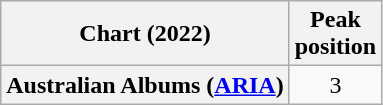<table class="wikitable plainrowheaders" style="text-align:center">
<tr>
<th scope="col">Chart (2022)</th>
<th scope="col">Peak<br>position</th>
</tr>
<tr>
<th scope="row">Australian Albums (<a href='#'>ARIA</a>)</th>
<td>3</td>
</tr>
</table>
